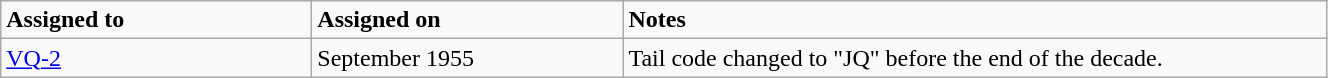<table class="wikitable" style="width: 70%;">
<tr>
<td style="width: 200px;"><strong>Assigned to</strong></td>
<td style="width: 200px;"><strong>Assigned on</strong></td>
<td><strong>Notes</strong></td>
</tr>
<tr>
<td><a href='#'>VQ-2</a></td>
<td>September 1955</td>
<td>Tail code changed to "JQ" before the end of the decade.</td>
</tr>
</table>
